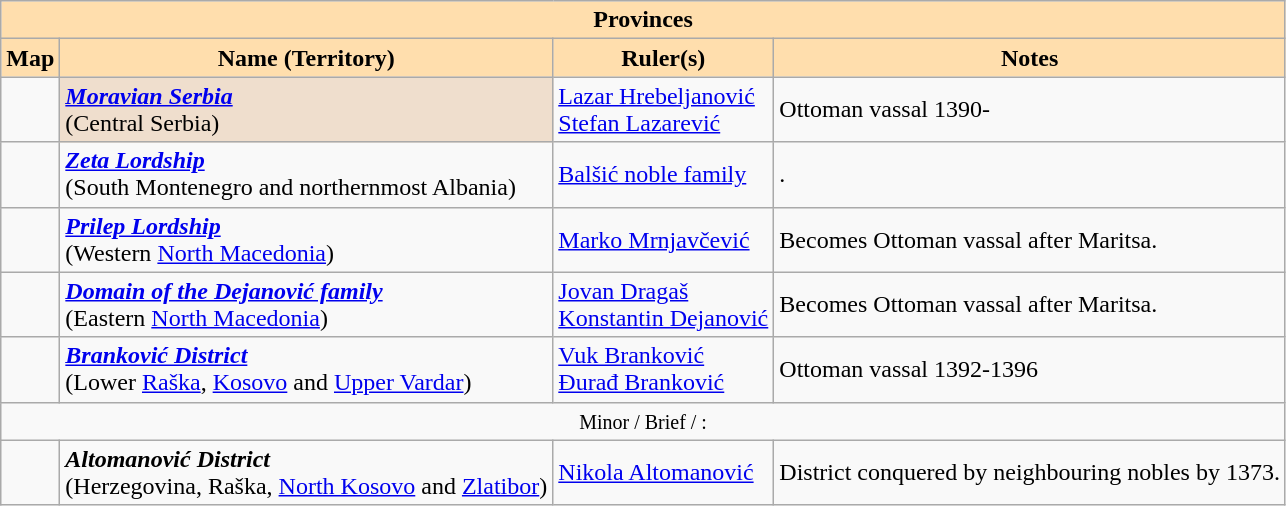<table class="wikitable">
<tr>
<th style="background:#ffdead;" colspan="5">Provinces</th>
</tr>
<tr>
<th style="background:#ffdead;">Map</th>
<th style="background:#ffdead;">Name (Territory)</th>
<th style="background:#ffdead;">Ruler(s)</th>
<th style="background:#ffdead;">Notes</th>
</tr>
<tr>
<td></td>
<td style="background:#efdecd;"><strong><em><a href='#'>Moravian Serbia</a></em></strong><br>(Central Serbia)</td>
<td><a href='#'>Lazar Hrebeljanović</a><br><a href='#'>Stefan Lazarević</a></td>
<td>Ottoman vassal 1390-</td>
</tr>
<tr>
<td></td>
<td><strong><em><a href='#'>Zeta Lordship</a></em></strong><br>(South Montenegro and northernmost Albania)</td>
<td><a href='#'>Balšić noble family</a></td>
<td>.</td>
</tr>
<tr>
<td></td>
<td><strong><em><a href='#'>Prilep Lordship</a></em></strong><br>(Western <a href='#'>North Macedonia</a>)</td>
<td><a href='#'>Marko Mrnjavčević</a></td>
<td>Becomes Ottoman vassal after Maritsa.</td>
</tr>
<tr>
<td></td>
<td><strong><em><a href='#'>Domain of the Dejanović family</a></em></strong><br>(Eastern <a href='#'>North Macedonia</a>)</td>
<td><a href='#'>Jovan Dragaš</a><br><a href='#'>Konstantin Dejanović</a></td>
<td>Becomes Ottoman vassal after Maritsa.</td>
</tr>
<tr>
<td></td>
<td><strong><em><a href='#'>Branković District</a></em></strong><br>(Lower <a href='#'>Raška</a>, <a href='#'>Kosovo</a> and <a href='#'>Upper Vardar</a>)</td>
<td><a href='#'>Vuk Branković</a><br><a href='#'>Đurađ Branković</a></td>
<td>Ottoman vassal 1392-1396</td>
</tr>
<tr>
<td colspan=5 style="text-align:center;"><small>Minor / Brief / :</small></td>
</tr>
<tr>
<td></td>
<td><strong><em>Altomanović District</em></strong><br>(Herzegovina, Raška, <a href='#'>North Kosovo</a> and <a href='#'>Zlatibor</a>)</td>
<td><a href='#'>Nikola Altomanović</a></td>
<td>District conquered by neighbouring nobles by 1373.</td>
</tr>
</table>
